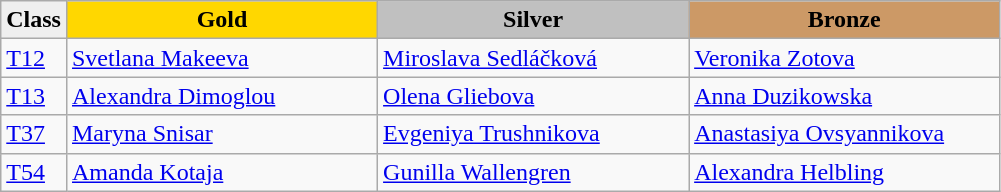<table class="wikitable" style="text-align:left">
<tr align="center">
<td bgcolor=efefef><strong>Class</strong></td>
<td width=200 bgcolor=gold><strong>Gold</strong></td>
<td width=200 bgcolor=silver><strong>Silver</strong></td>
<td width=200 bgcolor=CC9966><strong>Bronze</strong></td>
</tr>
<tr>
<td><a href='#'>T12</a></td>
<td><a href='#'>Svetlana Makeeva</a><br></td>
<td><a href='#'>Miroslava Sedláčková</a><br></td>
<td><a href='#'>Veronika Zotova</a><br></td>
</tr>
<tr>
<td><a href='#'>T13</a></td>
<td><a href='#'>Alexandra Dimoglou</a><br></td>
<td><a href='#'>Olena Gliebova</a><br></td>
<td><a href='#'>Anna Duzikowska</a><br></td>
</tr>
<tr>
<td><a href='#'>T37</a></td>
<td><a href='#'>Maryna Snisar</a><br></td>
<td><a href='#'>Evgeniya Trushnikova</a><br></td>
<td><a href='#'>Anastasiya Ovsyannikova</a><br></td>
</tr>
<tr>
<td><a href='#'>T54</a></td>
<td><a href='#'>Amanda Kotaja</a><br></td>
<td><a href='#'>Gunilla Wallengren</a><br></td>
<td><a href='#'>Alexandra Helbling</a><br></td>
</tr>
</table>
